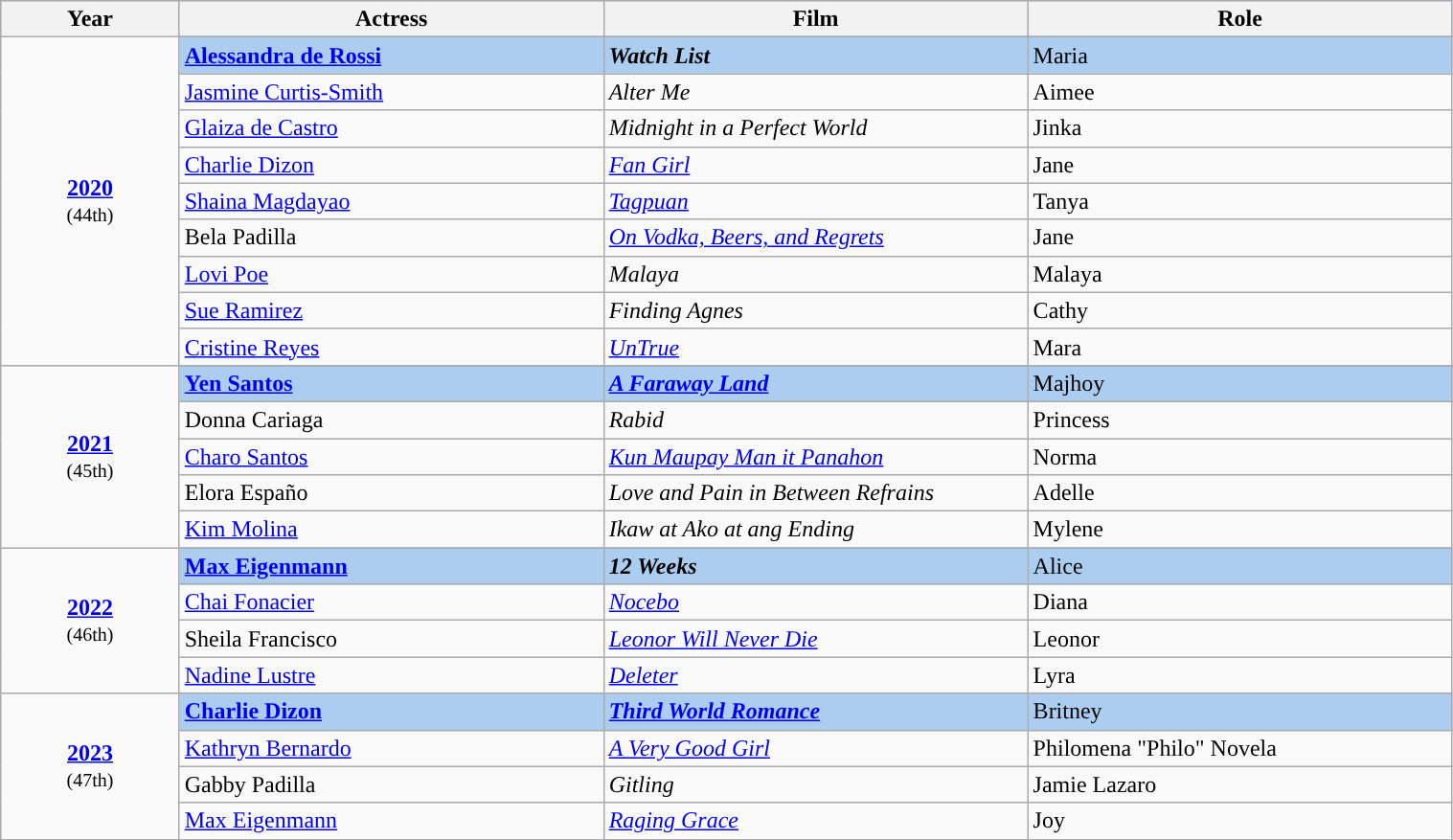<table class="wikitable" style="width:80%">
<tr bgcolor="#ABCDEF">
<th width="8%">Year</th>
<th width="19%">Actress</th>
<th width="19%">Film</th>
<th width="19%">Role</th>
</tr>
<tr>
<td rowspan=10 style="text-align:center"><strong><a href='#'>2020</a></strong><br><small>(44th)</small></td>
</tr>
<tr style="background:#ABCDEF">
<td><strong><a href='#'>Alessandra de Rossi</a></strong></td>
<td><strong><em>Watch List</em></strong></td>
<td>Maria</td>
</tr>
<tr>
<td><a href='#'>Jasmine Curtis-Smith</a></td>
<td><em>Alter Me</em></td>
<td>Aimee</td>
</tr>
<tr>
<td><a href='#'>Glaiza de Castro</a></td>
<td><em>Midnight in a Perfect World</em></td>
<td>Jinka</td>
</tr>
<tr>
<td><a href='#'>Charlie Dizon</a></td>
<td><em><a href='#'>Fan Girl</a></em></td>
<td>Jane</td>
</tr>
<tr>
<td><a href='#'>Shaina Magdayao</a></td>
<td><em><a href='#'>Tagpuan</a></em></td>
<td>Tanya</td>
</tr>
<tr>
<td>Bela Padilla</td>
<td><em><a href='#'>On Vodka, Beers, and Regrets</a></em></td>
<td>Jane</td>
</tr>
<tr>
<td><a href='#'>Lovi Poe</a></td>
<td><em>Malaya</em></td>
<td>Malaya</td>
</tr>
<tr>
<td><a href='#'>Sue Ramirez</a></td>
<td><em>Finding Agnes</em></td>
<td>Cathy</td>
</tr>
<tr>
<td><a href='#'>Cristine Reyes</a></td>
<td><em><a href='#'>UnTrue</a></em></td>
<td>Mara</td>
</tr>
<tr>
<td rowspan=6 style="text-align:center"><strong><a href='#'>2021</a></strong><br><small>(45th)</small></td>
</tr>
<tr style="background:#ABCDEF">
<td><strong><a href='#'>Yen Santos</a></strong></td>
<td><strong><em><a href='#'>A Faraway Land</a></em></strong></td>
<td>Majhoy</td>
</tr>
<tr>
<td>Donna Cariaga</td>
<td><em>Rabid</em></td>
<td>Princess</td>
</tr>
<tr>
<td><a href='#'>Charo Santos</a></td>
<td><em><a href='#'>Kun Maupay Man it Panahon</a></em></td>
<td>Norma</td>
</tr>
<tr>
<td>Elora Españo</td>
<td><em>Love and Pain in Between Refrains</em></td>
<td>Adelle</td>
</tr>
<tr>
<td><a href='#'>Kim Molina</a></td>
<td><em>Ikaw at Ako at ang Ending</em></td>
<td>Mylene</td>
</tr>
<tr>
<td rowspan=5 style="text-align:center"><strong><a href='#'>2022</a></strong><br><small>(46th)</small></td>
</tr>
<tr style="background:#ABCDEF">
<td><strong><a href='#'>Max Eigenmann</a></strong></td>
<td><strong><em>12 Weeks</em></strong></td>
<td>Alice</td>
</tr>
<tr>
<td><a href='#'>Chai Fonacier</a></td>
<td><em><a href='#'>Nocebo</a></em></td>
<td>Diana</td>
</tr>
<tr>
<td>Sheila Francisco</td>
<td><em><a href='#'>Leonor Will Never Die</a></em></td>
<td>Leonor</td>
</tr>
<tr>
<td><a href='#'>Nadine Lustre</a></td>
<td><em><a href='#'>Deleter</a></em></td>
<td>Lyra</td>
</tr>
<tr>
<td rowspan=5 style="text-align:center"><strong><a href='#'>2023</a></strong><br><small>(47th)</small></td>
</tr>
<tr style="background:#ABCDEF">
<td><strong><a href='#'>Charlie Dizon</a></strong></td>
<td><strong><em><a href='#'>Third World Romance</a></em></strong></td>
<td>Britney</td>
</tr>
<tr>
<td><a href='#'>Kathryn Bernardo</a></td>
<td><em><a href='#'>A Very Good Girl</a></em></td>
<td>Philomena "Philo" Novela</td>
</tr>
<tr>
<td>Gabby Padilla</td>
<td><em>Gitling</em></td>
<td>Jamie Lazaro</td>
</tr>
<tr>
<td><a href='#'>Max Eigenmann</a></td>
<td><em><a href='#'>Raging Grace</a></em></td>
<td>Joy</td>
</tr>
</table>
